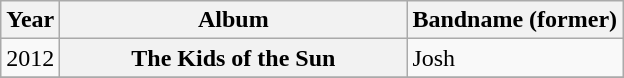<table class="wikitable plainrowheaders">
<tr>
<th>Year</th>
<th style="width:14em;">Album</th>
<th>Bandname (former)</th>
</tr>
<tr>
<td>2012</td>
<th scope="row">The Kids of the Sun</th>
<td>Josh</td>
</tr>
<tr>
</tr>
</table>
